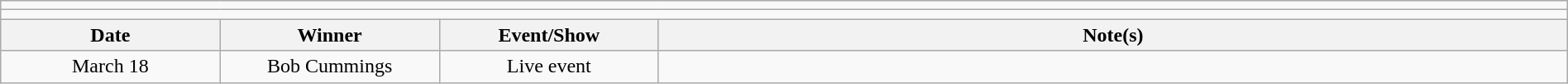<table class="wikitable" style="text-align:center; width:100%;">
<tr>
<td colspan=5></td>
</tr>
<tr>
<td colspan=5><strong></strong></td>
</tr>
<tr>
<th width=14%>Date</th>
<th width=14%>Winner</th>
<th width=14%>Event/Show</th>
<th width=58%>Note(s)</th>
</tr>
<tr>
<td>March 18</td>
<td>Bob Cummings</td>
<td>Live event</td>
<td align=left></td>
</tr>
</table>
